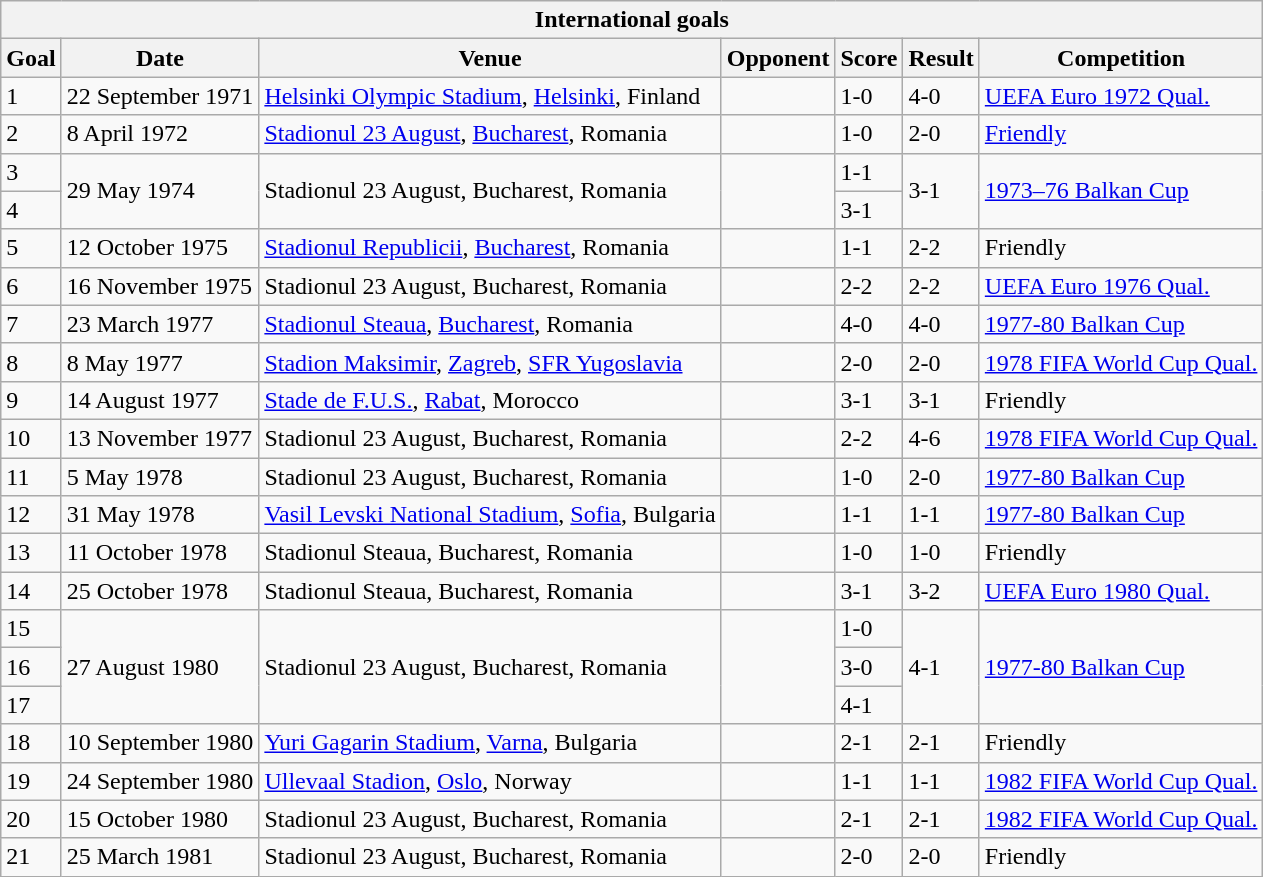<table class="wikitable" style="font-size:100%">
<tr>
<th colspan="7"><strong>International goals</strong></th>
</tr>
<tr>
<th>Goal</th>
<th>Date</th>
<th>Venue</th>
<th>Opponent</th>
<th>Score</th>
<th>Result</th>
<th>Competition</th>
</tr>
<tr>
<td>1</td>
<td>22 September 1971</td>
<td><a href='#'>Helsinki Olympic Stadium</a>, <a href='#'>Helsinki</a>, Finland</td>
<td></td>
<td>1-0</td>
<td>4-0</td>
<td><a href='#'>UEFA Euro 1972 Qual.</a></td>
</tr>
<tr>
<td>2</td>
<td>8 April 1972</td>
<td><a href='#'>Stadionul 23 August</a>, <a href='#'>Bucharest</a>, Romania</td>
<td></td>
<td>1-0</td>
<td>2-0</td>
<td><a href='#'>Friendly</a></td>
</tr>
<tr>
<td>3</td>
<td rowspan="2">29 May 1974</td>
<td rowspan="2">Stadionul 23 August, Bucharest, Romania</td>
<td rowspan="2"></td>
<td>1-1</td>
<td rowspan="2">3-1</td>
<td rowspan="2"><a href='#'>1973–76 Balkan Cup</a></td>
</tr>
<tr>
<td>4</td>
<td>3-1</td>
</tr>
<tr>
<td>5</td>
<td>12 October 1975</td>
<td><a href='#'>Stadionul Republicii</a>, <a href='#'>Bucharest</a>, Romania</td>
<td></td>
<td>1-1</td>
<td>2-2</td>
<td>Friendly</td>
</tr>
<tr>
<td>6</td>
<td>16 November 1975</td>
<td>Stadionul 23 August, Bucharest, Romania</td>
<td></td>
<td>2-2</td>
<td>2-2</td>
<td><a href='#'>UEFA Euro 1976 Qual.</a></td>
</tr>
<tr>
<td>7</td>
<td>23 March 1977</td>
<td><a href='#'>Stadionul Steaua</a>, <a href='#'>Bucharest</a>, Romania</td>
<td></td>
<td>4-0</td>
<td>4-0</td>
<td><a href='#'>1977-80 Balkan Cup</a></td>
</tr>
<tr>
<td>8</td>
<td>8 May 1977</td>
<td><a href='#'>Stadion Maksimir</a>, <a href='#'>Zagreb</a>, <a href='#'>SFR Yugoslavia</a></td>
<td></td>
<td>2-0</td>
<td>2-0</td>
<td><a href='#'>1978 FIFA World Cup Qual.</a></td>
</tr>
<tr>
<td>9</td>
<td>14 August 1977</td>
<td><a href='#'>Stade de F.U.S.</a>, <a href='#'>Rabat</a>, Morocco</td>
<td></td>
<td>3-1</td>
<td>3-1</td>
<td>Friendly</td>
</tr>
<tr>
<td>10</td>
<td>13 November 1977</td>
<td>Stadionul 23 August, Bucharest, Romania</td>
<td></td>
<td>2-2</td>
<td>4-6</td>
<td><a href='#'>1978 FIFA World Cup Qual.</a></td>
</tr>
<tr>
<td>11</td>
<td>5 May 1978</td>
<td>Stadionul 23 August, Bucharest, Romania</td>
<td></td>
<td>1-0</td>
<td>2-0</td>
<td><a href='#'>1977-80 Balkan Cup</a></td>
</tr>
<tr>
<td>12</td>
<td>31 May 1978</td>
<td><a href='#'>Vasil Levski National Stadium</a>, <a href='#'>Sofia</a>, Bulgaria</td>
<td></td>
<td>1-1</td>
<td>1-1</td>
<td><a href='#'>1977-80 Balkan Cup</a></td>
</tr>
<tr>
<td>13</td>
<td>11 October 1978</td>
<td>Stadionul Steaua, Bucharest, Romania</td>
<td></td>
<td>1-0</td>
<td>1-0</td>
<td>Friendly</td>
</tr>
<tr>
<td>14</td>
<td>25 October 1978</td>
<td>Stadionul Steaua, Bucharest, Romania</td>
<td></td>
<td>3-1</td>
<td>3-2</td>
<td><a href='#'>UEFA Euro 1980 Qual.</a></td>
</tr>
<tr>
<td>15</td>
<td rowspan="3">27 August 1980</td>
<td rowspan="3">Stadionul 23 August, Bucharest, Romania</td>
<td rowspan="3"></td>
<td>1-0</td>
<td rowspan="3">4-1</td>
<td rowspan="3"><a href='#'>1977-80 Balkan Cup</a></td>
</tr>
<tr>
<td>16</td>
<td>3-0</td>
</tr>
<tr>
<td>17</td>
<td>4-1</td>
</tr>
<tr>
<td>18</td>
<td>10 September 1980</td>
<td><a href='#'>Yuri Gagarin Stadium</a>, <a href='#'>Varna</a>, Bulgaria</td>
<td></td>
<td>2-1</td>
<td>2-1</td>
<td>Friendly</td>
</tr>
<tr>
<td>19</td>
<td>24 September 1980</td>
<td><a href='#'>Ullevaal Stadion</a>, <a href='#'>Oslo</a>, Norway</td>
<td></td>
<td>1-1</td>
<td>1-1</td>
<td><a href='#'>1982 FIFA World Cup Qual.</a></td>
</tr>
<tr>
<td>20</td>
<td>15 October 1980</td>
<td>Stadionul 23 August, Bucharest, Romania</td>
<td></td>
<td>2-1</td>
<td>2-1</td>
<td><a href='#'>1982 FIFA World Cup Qual.</a></td>
</tr>
<tr>
<td>21</td>
<td>25 March 1981</td>
<td>Stadionul 23 August, Bucharest, Romania</td>
<td></td>
<td>2-0</td>
<td>2-0</td>
<td>Friendly</td>
</tr>
</table>
